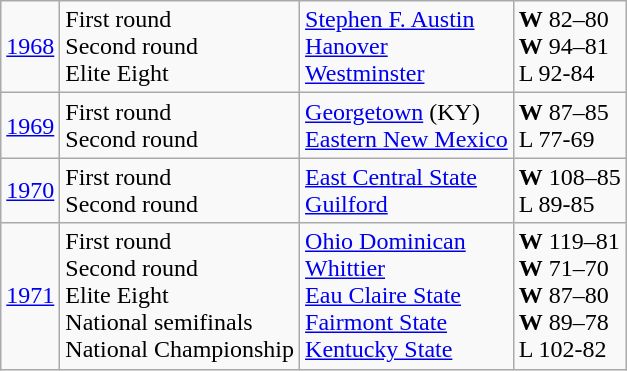<table class="wikitable">
<tr>
<td><a href='#'>1968</a></td>
<td>First round<br>Second round<br>Elite Eight</td>
<td><a href='#'>Stephen F. Austin</a><br><a href='#'>Hanover</a><br><a href='#'>Westminster</a></td>
<td><strong>W</strong> 82–80<br><strong>W</strong> 94–81<br>L 92-84</td>
</tr>
<tr>
<td><a href='#'>1969</a></td>
<td>First round<br>Second round</td>
<td><a href='#'>Georgetown</a> (KY)<br><a href='#'>Eastern New Mexico</a></td>
<td><strong>W</strong> 87–85<br>L 77-69</td>
</tr>
<tr>
<td><a href='#'>1970</a></td>
<td>First round<br>Second round</td>
<td><a href='#'>East Central State</a><br><a href='#'>Guilford</a></td>
<td><strong>W</strong> 108–85<br>L 89-85</td>
</tr>
<tr>
<td><a href='#'>1971</a></td>
<td>First round<br>Second round<br>Elite Eight<br>National semifinals<br>National Championship</td>
<td><a href='#'>Ohio Dominican</a><br><a href='#'>Whittier</a><br><a href='#'>Eau Claire State</a><br><a href='#'>Fairmont State</a><br><a href='#'>Kentucky State</a></td>
<td><strong>W</strong> 119–81<br><strong>W</strong> 71–70<br><strong>W</strong> 87–80<br><strong>W</strong> 89–78<br>L 102-82</td>
</tr>
</table>
